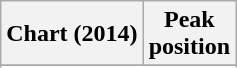<table class="wikitable sortable plainrowheaders" style="text-align:center">
<tr>
<th scope="col">Chart (2014)</th>
<th scope="col">Peak<br>position</th>
</tr>
<tr>
</tr>
<tr>
</tr>
</table>
